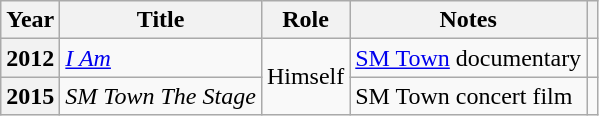<table class="wikitable plainrowheaders sortable">
<tr>
<th scope="col">Year</th>
<th scope="col">Title</th>
<th scope="col">Role</th>
<th scope="col" class="unsortable">Notes</th>
<th scope="col" class="unsortable"></th>
</tr>
<tr>
<th scope="row">2012</th>
<td><em><a href='#'>I Am</a></em></td>
<td rowspan="2">Himself</td>
<td><a href='#'>SM Town</a> documentary</td>
<td style="text-align:center"></td>
</tr>
<tr>
<th scope="row">2015</th>
<td><em>SM Town The Stage</em></td>
<td>SM Town concert film</td>
<td style="text-align:center"></td>
</tr>
</table>
